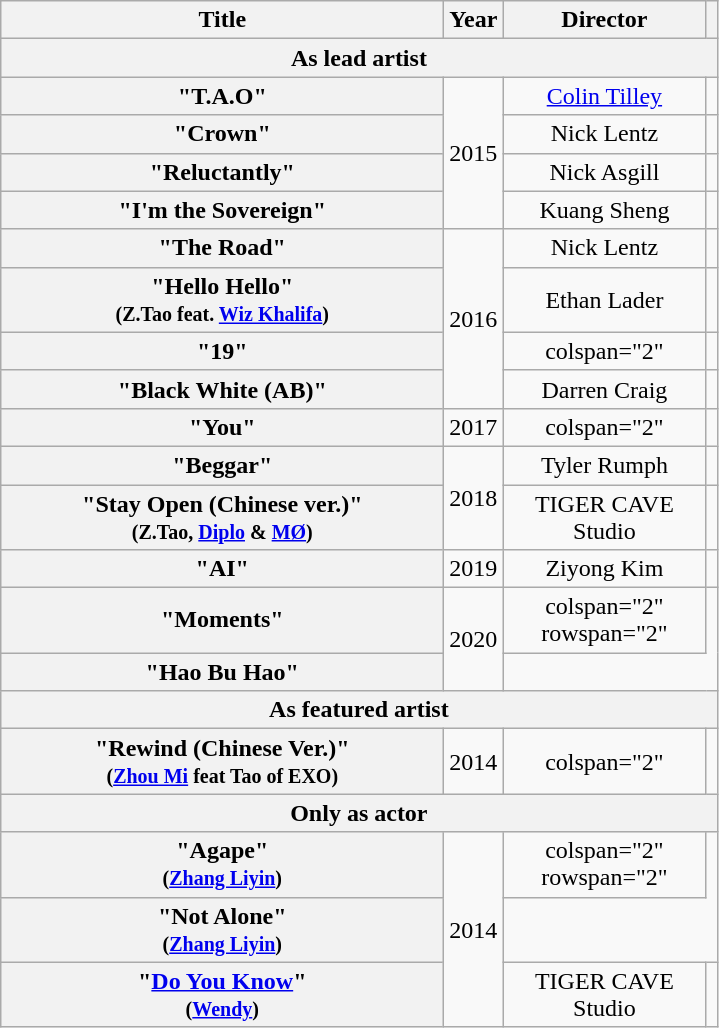<table class="wikitable plainrowheaders" style="text-align:center;">
<tr>
<th scope="col" style="width:18em;">Title</th>
<th scope="col" style="width:1em;">Year</th>
<th scope="col" style="width:8em;">Director</th>
<th scope="col"></th>
</tr>
<tr>
<th scope="col" colspan="4">As lead artist</th>
</tr>
<tr>
<th scope="row">"T.A.O"</th>
<td rowspan="4">2015</td>
<td><a href='#'>Colin Tilley</a></td>
<td style="text-align:center;"></td>
</tr>
<tr>
<th scope="row">"Crown" </th>
<td>Nick Lentz</td>
<td style="text-align:center;"></td>
</tr>
<tr>
<th scope="row">"Reluctantly" </th>
<td>Nick Asgill</td>
<td style="text-align:center;"></td>
</tr>
<tr>
<th scope="row">"I'm the Sovereign" </th>
<td>Kuang Sheng</td>
<td style="text-align:center;"></td>
</tr>
<tr>
<th scope="row">"The Road"</th>
<td rowspan="4">2016</td>
<td>Nick Lentz</td>
<td style="text-align:center;"></td>
</tr>
<tr>
<th scope="row">"Hello Hello"<br><small>(Z.Tao feat. <a href='#'>Wiz Khalifa</a>)</small></th>
<td>Ethan Lader</td>
<td style="text-align:center;"></td>
</tr>
<tr>
<th scope="row">"19" </th>
<td>colspan="2" </td>
</tr>
<tr>
<th scope="row">"Black White (AB)"</th>
<td>Darren Craig</td>
<td style="text-align:center;"></td>
</tr>
<tr>
<th scope="row">"You" </th>
<td>2017</td>
<td>colspan="2" </td>
</tr>
<tr>
<th scope="row">"Beggar"</th>
<td rowspan="2">2018</td>
<td>Tyler Rumph</td>
<td style="text-align:center;"></td>
</tr>
<tr>
<th scope="row">"Stay Open (Chinese ver.)"<br><small>(Z.Tao, <a href='#'>Diplo</a> & <a href='#'>MØ</a>)</small></th>
<td>TIGER CAVE Studio</td>
<td style="text-align:center;"></td>
</tr>
<tr>
<th scope="row">"AI"</th>
<td>2019</td>
<td>Ziyong Kim</td>
<td style="text-align:center;"></td>
</tr>
<tr>
<th scope="row">"Moments" </th>
<td rowspan="2">2020</td>
<td>colspan="2" rowspan="2" </td>
</tr>
<tr>
<th scope="row">"Hao Bu Hao" </th>
</tr>
<tr>
<th scope="col" colspan="4">As featured artist</th>
</tr>
<tr>
<th scope="row">"Rewind (Chinese Ver.)" <br><small>(<a href='#'>Zhou Mi</a> feat Tao of EXO)</small></th>
<td>2014</td>
<td>colspan="2" </td>
</tr>
<tr>
<th scope="col" colspan="4">Only as actor</th>
</tr>
<tr>
<th scope="row">"Agape" <br><small>(<a href='#'>Zhang Liyin</a>)</small></th>
<td rowspan="3">2014</td>
<td>colspan="2" rowspan="2" </td>
</tr>
<tr>
<th scope="row">"Not Alone" <br><small>(<a href='#'>Zhang Liyin</a>)</small></th>
</tr>
<tr>
<th scope="row">"<a href='#'>Do You Know</a>" <br><small>(<a href='#'>Wendy</a>)</small></th>
<td>TIGER CAVE Studio</td>
<td style="text-align:center;"></td>
</tr>
</table>
